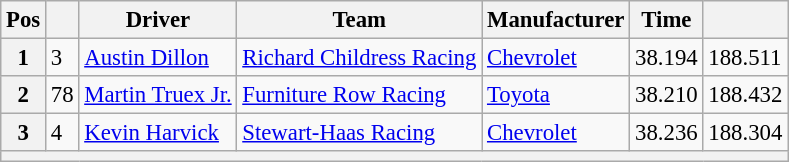<table class="wikitable" style="font-size:95%">
<tr>
<th>Pos</th>
<th></th>
<th>Driver</th>
<th>Team</th>
<th>Manufacturer</th>
<th>Time</th>
<th></th>
</tr>
<tr>
<th>1</th>
<td>3</td>
<td><a href='#'>Austin Dillon</a></td>
<td><a href='#'>Richard Childress Racing</a></td>
<td><a href='#'>Chevrolet</a></td>
<td>38.194</td>
<td>188.511</td>
</tr>
<tr>
<th>2</th>
<td>78</td>
<td><a href='#'>Martin Truex Jr.</a></td>
<td><a href='#'>Furniture Row Racing</a></td>
<td><a href='#'>Toyota</a></td>
<td>38.210</td>
<td>188.432</td>
</tr>
<tr>
<th>3</th>
<td>4</td>
<td><a href='#'>Kevin Harvick</a></td>
<td><a href='#'>Stewart-Haas Racing</a></td>
<td><a href='#'>Chevrolet</a></td>
<td>38.236</td>
<td>188.304</td>
</tr>
<tr>
<th colspan="7"></th>
</tr>
</table>
